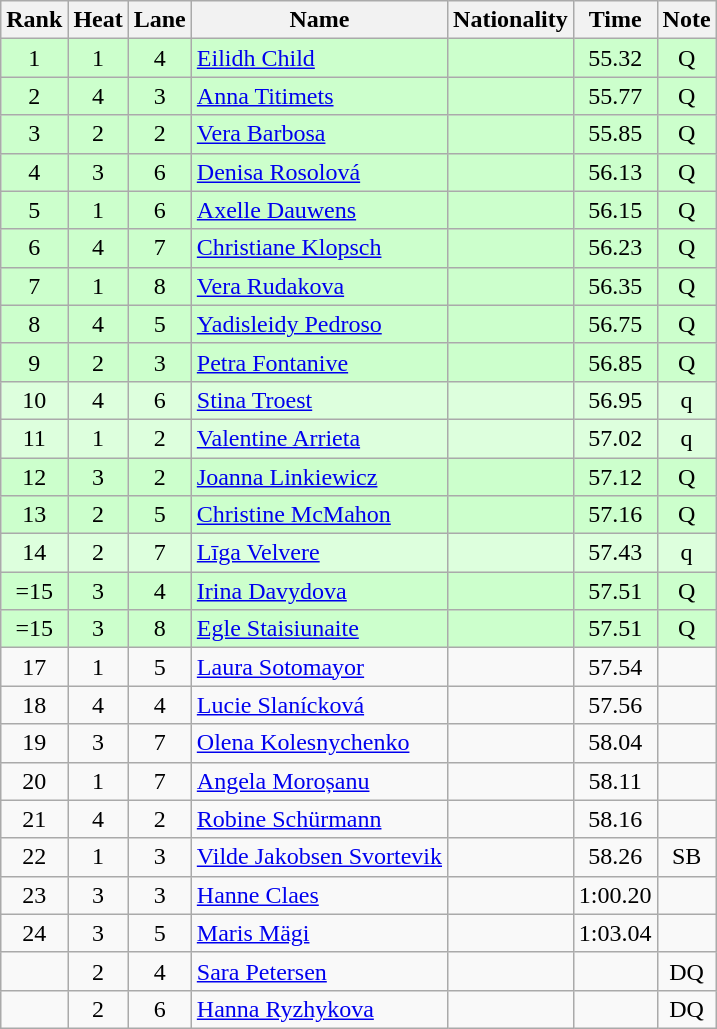<table class="wikitable sortable" style="text-align:center">
<tr>
<th>Rank</th>
<th>Heat</th>
<th>Lane</th>
<th>Name</th>
<th>Nationality</th>
<th>Time</th>
<th>Note</th>
</tr>
<tr bgcolor=ccffcc>
<td>1</td>
<td>1</td>
<td>4</td>
<td align=left><a href='#'>Eilidh Child</a></td>
<td align=left></td>
<td>55.32</td>
<td>Q</td>
</tr>
<tr bgcolor=ccffcc>
<td>2</td>
<td>4</td>
<td>3</td>
<td align=left><a href='#'>Anna Titimets</a></td>
<td align=left></td>
<td>55.77</td>
<td>Q</td>
</tr>
<tr bgcolor=ccffcc>
<td>3</td>
<td>2</td>
<td>2</td>
<td align=left><a href='#'>Vera Barbosa</a></td>
<td align=left></td>
<td>55.85</td>
<td>Q</td>
</tr>
<tr bgcolor=ccffcc>
<td>4</td>
<td>3</td>
<td>6</td>
<td align=left><a href='#'>Denisa Rosolová</a></td>
<td align=left></td>
<td>56.13</td>
<td>Q</td>
</tr>
<tr bgcolor=ccffcc>
<td>5</td>
<td>1</td>
<td>6</td>
<td align=left><a href='#'>Axelle Dauwens</a></td>
<td align=left></td>
<td>56.15</td>
<td>Q</td>
</tr>
<tr bgcolor=ccffcc>
<td>6</td>
<td>4</td>
<td>7</td>
<td align=left><a href='#'>Christiane Klopsch</a></td>
<td align=left></td>
<td>56.23</td>
<td>Q</td>
</tr>
<tr bgcolor=ccffcc>
<td>7</td>
<td>1</td>
<td>8</td>
<td align=left><a href='#'>Vera Rudakova</a></td>
<td align=left></td>
<td>56.35</td>
<td>Q</td>
</tr>
<tr bgcolor=ccffcc>
<td>8</td>
<td>4</td>
<td>5</td>
<td align=left><a href='#'>Yadisleidy Pedroso</a></td>
<td align=left></td>
<td>56.75</td>
<td>Q</td>
</tr>
<tr bgcolor=ccffcc>
<td>9</td>
<td>2</td>
<td>3</td>
<td align=left><a href='#'>Petra Fontanive</a></td>
<td align=left></td>
<td>56.85</td>
<td>Q</td>
</tr>
<tr bgcolor=ddffdd>
<td>10</td>
<td>4</td>
<td>6</td>
<td align=left><a href='#'>Stina Troest</a></td>
<td align=left></td>
<td>56.95</td>
<td>q</td>
</tr>
<tr bgcolor=ddffdd>
<td>11</td>
<td>1</td>
<td>2</td>
<td align=left><a href='#'>Valentine Arrieta</a></td>
<td align=left></td>
<td>57.02</td>
<td>q</td>
</tr>
<tr bgcolor=ccffcc>
<td>12</td>
<td>3</td>
<td>2</td>
<td align=left><a href='#'>Joanna Linkiewicz</a></td>
<td align=left></td>
<td>57.12</td>
<td>Q</td>
</tr>
<tr bgcolor=ccffcc>
<td>13</td>
<td>2</td>
<td>5</td>
<td align=left><a href='#'>Christine McMahon</a></td>
<td align=left></td>
<td>57.16</td>
<td>Q</td>
</tr>
<tr bgcolor=ddffdd>
<td>14</td>
<td>2</td>
<td>7</td>
<td align=left><a href='#'>Līga Velvere</a></td>
<td align=left></td>
<td>57.43</td>
<td>q</td>
</tr>
<tr bgcolor=ccffcc>
<td>=15</td>
<td>3</td>
<td>4</td>
<td align=left><a href='#'>Irina Davydova</a></td>
<td align=left></td>
<td>57.51</td>
<td>Q</td>
</tr>
<tr bgcolor=ccffcc>
<td>=15</td>
<td>3</td>
<td>8</td>
<td align=left><a href='#'>Egle Staisiunaite</a></td>
<td align=left></td>
<td>57.51</td>
<td>Q</td>
</tr>
<tr>
<td>17</td>
<td>1</td>
<td>5</td>
<td align=left><a href='#'>Laura Sotomayor</a></td>
<td align=left></td>
<td>57.54</td>
<td></td>
</tr>
<tr>
<td>18</td>
<td>4</td>
<td>4</td>
<td align=left><a href='#'>Lucie Slanícková</a></td>
<td align=left></td>
<td>57.56</td>
<td></td>
</tr>
<tr>
<td>19</td>
<td>3</td>
<td>7</td>
<td align=left><a href='#'>Olena Kolesnychenko</a></td>
<td align=left></td>
<td>58.04</td>
<td></td>
</tr>
<tr>
<td>20</td>
<td>1</td>
<td>7</td>
<td align=left><a href='#'>Angela Moroșanu</a></td>
<td align=left></td>
<td>58.11</td>
<td></td>
</tr>
<tr>
<td>21</td>
<td>4</td>
<td>2</td>
<td align=left><a href='#'>Robine Schürmann</a></td>
<td align=left></td>
<td>58.16</td>
<td></td>
</tr>
<tr>
<td>22</td>
<td>1</td>
<td>3</td>
<td align=left><a href='#'>Vilde Jakobsen Svortevik</a></td>
<td align=left></td>
<td>58.26</td>
<td>SB</td>
</tr>
<tr>
<td>23</td>
<td>3</td>
<td>3</td>
<td align=left><a href='#'>Hanne Claes</a></td>
<td align=left></td>
<td>1:00.20</td>
<td></td>
</tr>
<tr>
<td>24</td>
<td>3</td>
<td>5</td>
<td align=left><a href='#'>Maris Mägi</a></td>
<td align=left></td>
<td>1:03.04</td>
<td></td>
</tr>
<tr>
<td></td>
<td>2</td>
<td>4</td>
<td align=left><a href='#'>Sara Petersen</a></td>
<td align=left></td>
<td></td>
<td>DQ</td>
</tr>
<tr>
<td></td>
<td>2</td>
<td>6</td>
<td align=left><a href='#'>Hanna Ryzhykova</a></td>
<td align=left></td>
<td></td>
<td>DQ</td>
</tr>
</table>
